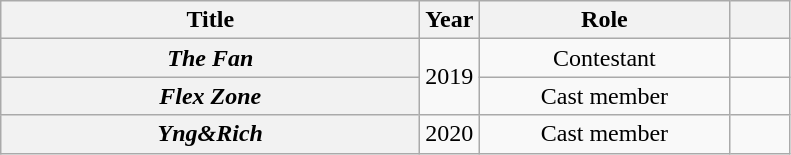<table class="wikitable sortable plainrowheaders" style="text-align:center;" border="1">
<tr>
<th scope="col" style="width: 17em;">Title</th>
<th scope="col" style="width: 2em;">Year</th>
<th scope="col" style="width: 10em;">Role</th>
<th scope="col" class="unsortable" style="width: 2em;"></th>
</tr>
<tr>
<th scope="row"><em>The Fan</em></th>
<td rowspan="2">2019</td>
<td>Contestant</td>
<td></td>
</tr>
<tr>
<th scope="row"><em>Flex Zone</em></th>
<td>Cast member</td>
<td></td>
</tr>
<tr>
<th scope="row"><em>Yng&Rich</em></th>
<td>2020</td>
<td>Cast member</td>
<td></td>
</tr>
</table>
